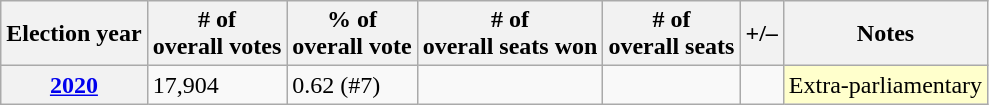<table class=wikitable>
<tr>
<th>Election year</th>
<th># of<br>overall votes</th>
<th>% of<br>overall vote</th>
<th># of<br>overall seats won</th>
<th># of<br>overall seats</th>
<th>+/–</th>
<th>Notes</th>
</tr>
<tr>
<th><a href='#'>2020</a></th>
<td>17,904</td>
<td>0.62 (#7)</td>
<td></td>
<td></td>
<td></td>
<td style="background:#ffc;">Extra-parliamentary</td>
</tr>
</table>
